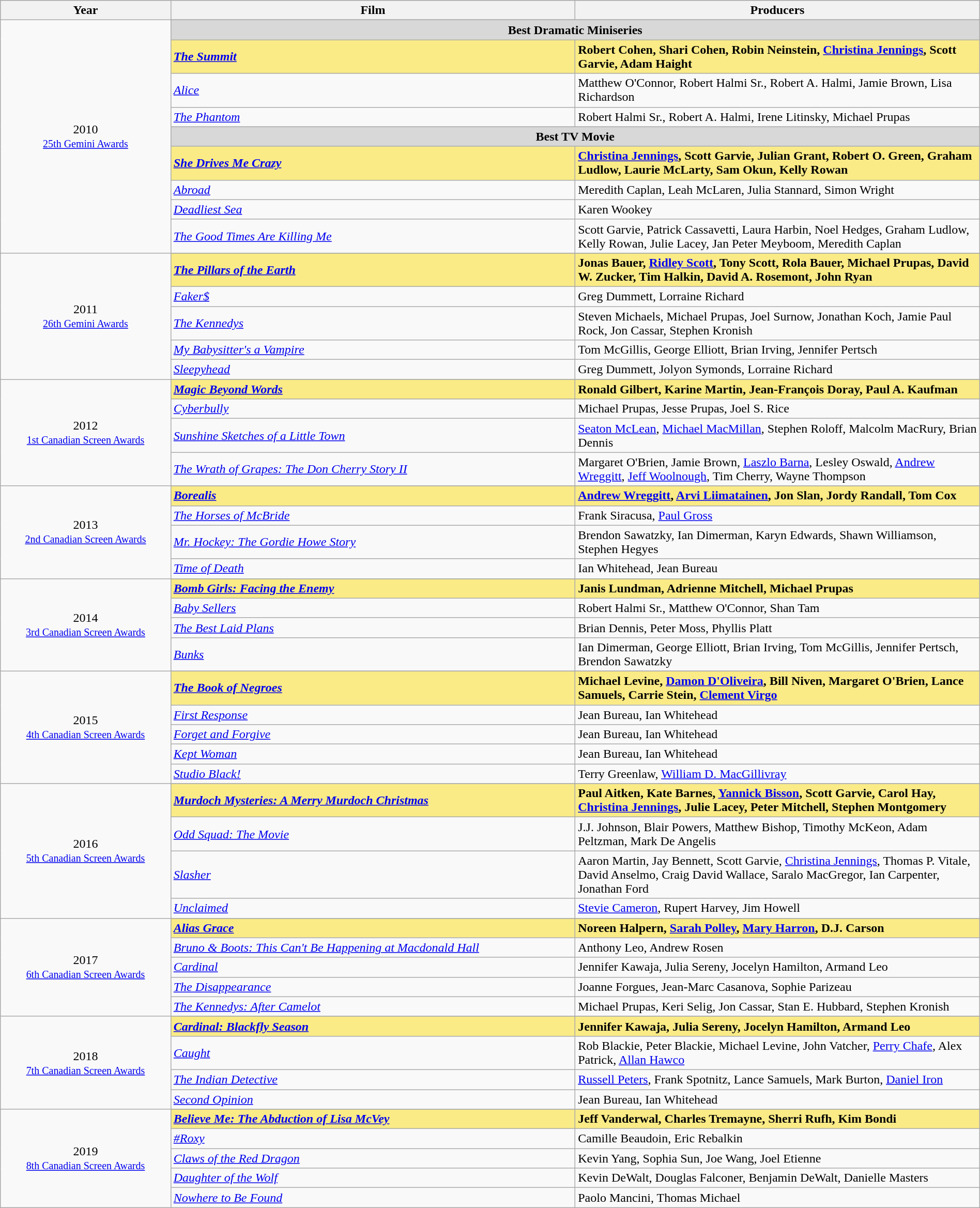<table class="wikitable" style="width:100%;">
<tr style="background:#bebebe;">
<th style="width:8%;">Year</th>
<th style="width:19%;">Film</th>
<th style="width:19%;">Producers</th>
</tr>
<tr>
<td rowspan="10" align="center">2010 <br> <small><a href='#'>25th Gemini Awards</a></small></td>
</tr>
<tr>
<td colspan=2 align=center style="background:#D8D8D8;"><strong>Best Dramatic Miniseries</strong></td>
</tr>
<tr style="background:#FAEB86;">
<td><strong><em><a href='#'>The Summit</a></em></strong></td>
<td><strong>Robert Cohen, Shari Cohen, Robin Neinstein, <a href='#'>Christina Jennings</a>, Scott Garvie, Adam Haight</strong></td>
</tr>
<tr>
<td><em><a href='#'>Alice</a></em></td>
<td>Matthew O'Connor, Robert Halmi Sr., Robert A. Halmi, Jamie Brown, Lisa Richardson</td>
</tr>
<tr>
<td><em><a href='#'>The Phantom</a></em></td>
<td>Robert Halmi Sr., Robert A. Halmi, Irene Litinsky, Michael Prupas</td>
</tr>
<tr>
<td colspan=2 align=center style="background:#D8D8D8;"><strong>Best TV Movie</strong></td>
</tr>
<tr style="background:#FAEB86;">
<td><strong><em><a href='#'>She Drives Me Crazy</a></em></strong></td>
<td><strong><a href='#'>Christina Jennings</a>, Scott Garvie, Julian Grant, Robert O. Green, Graham Ludlow, Laurie McLarty, Sam Okun, Kelly Rowan</strong></td>
</tr>
<tr>
<td><em><a href='#'>Abroad</a></em></td>
<td>Meredith Caplan, Leah McLaren, Julia Stannard, Simon Wright</td>
</tr>
<tr>
<td><em><a href='#'>Deadliest Sea</a></em></td>
<td>Karen Wookey</td>
</tr>
<tr>
<td><em><a href='#'>The Good Times Are Killing Me</a></em></td>
<td>Scott Garvie, Patrick Cassavetti, Laura Harbin, Noel Hedges, Graham Ludlow, Kelly Rowan, Julie Lacey, Jan Peter Meyboom, Meredith Caplan</td>
</tr>
<tr>
<td rowspan="6" align="center">2011 <br> <small><a href='#'>26th Gemini Awards</a></small></td>
</tr>
<tr style="background:#FAEB86;">
<td><strong><em><a href='#'>The Pillars of the Earth</a></em></strong></td>
<td><strong>Jonas Bauer, <a href='#'>Ridley Scott</a>, Tony Scott, Rola Bauer, Michael Prupas, David W. Zucker, Tim Halkin, David A. Rosemont, John Ryan</strong></td>
</tr>
<tr>
<td><em><a href='#'>Faker$</a></em></td>
<td>Greg Dummett, Lorraine Richard</td>
</tr>
<tr>
<td><em><a href='#'>The Kennedys</a></em></td>
<td>Steven Michaels, Michael Prupas, Joel Surnow, Jonathan Koch, Jamie Paul Rock, Jon Cassar, Stephen Kronish</td>
</tr>
<tr>
<td><em><a href='#'>My Babysitter's a Vampire</a></em></td>
<td>Tom McGillis, George Elliott, Brian Irving, Jennifer Pertsch</td>
</tr>
<tr>
<td><em><a href='#'>Sleepyhead</a></em></td>
<td>Greg Dummett, Jolyon Symonds, Lorraine Richard</td>
</tr>
<tr>
<td rowspan="5" align="center">2012 <br> <small><a href='#'>1st Canadian Screen Awards</a></small></td>
</tr>
<tr style="background:#FAEB86;">
<td><strong><em><a href='#'>Magic Beyond Words</a></em></strong></td>
<td><strong>Ronald Gilbert, Karine Martin, Jean-François Doray, Paul A. Kaufman</strong></td>
</tr>
<tr>
<td><em><a href='#'>Cyberbully</a></em></td>
<td>Michael Prupas, Jesse Prupas, Joel S. Rice</td>
</tr>
<tr>
<td><em><a href='#'>Sunshine Sketches of a Little Town</a></em></td>
<td><a href='#'>Seaton McLean</a>, <a href='#'>Michael MacMillan</a>, Stephen Roloff, Malcolm MacRury, Brian Dennis</td>
</tr>
<tr>
<td><em><a href='#'>The Wrath of Grapes: The Don Cherry Story II</a></em></td>
<td>Margaret O'Brien, Jamie Brown, <a href='#'>Laszlo Barna</a>, Lesley Oswald, <a href='#'>Andrew Wreggitt</a>, <a href='#'>Jeff Woolnough</a>, Tim Cherry, Wayne Thompson</td>
</tr>
<tr>
<td rowspan="5" align="center">2013 <br> <small><a href='#'>2nd Canadian Screen Awards</a></small></td>
</tr>
<tr style="background:#FAEB86;">
<td><strong><em><a href='#'>Borealis</a></em></strong></td>
<td><strong><a href='#'>Andrew Wreggitt</a>, <a href='#'>Arvi Liimatainen</a>, Jon Slan, Jordy Randall, Tom Cox</strong></td>
</tr>
<tr>
<td><em><a href='#'>The Horses of McBride</a></em></td>
<td>Frank Siracusa, <a href='#'>Paul Gross</a></td>
</tr>
<tr>
<td><em><a href='#'>Mr. Hockey: The Gordie Howe Story</a></em></td>
<td>Brendon Sawatzky, Ian Dimerman, Karyn Edwards, Shawn Williamson, Stephen Hegyes</td>
</tr>
<tr>
<td><em><a href='#'>Time of Death</a></em></td>
<td>Ian Whitehead, Jean Bureau</td>
</tr>
<tr>
<td rowspan="5" align="center">2014 <br> <small><a href='#'>3rd Canadian Screen Awards</a></small></td>
</tr>
<tr style="background:#FAEB86;">
<td><strong><em><a href='#'>Bomb Girls: Facing the Enemy</a></em></strong></td>
<td><strong>Janis Lundman, Adrienne Mitchell, Michael Prupas</strong></td>
</tr>
<tr>
<td><em><a href='#'>Baby Sellers</a></em></td>
<td>Robert Halmi Sr., Matthew O'Connor, Shan Tam</td>
</tr>
<tr>
<td><em><a href='#'>The Best Laid Plans</a></em></td>
<td>Brian Dennis, Peter Moss, Phyllis Platt</td>
</tr>
<tr>
<td><em><a href='#'>Bunks</a></em></td>
<td>Ian Dimerman, George Elliott, Brian Irving, Tom McGillis, Jennifer Pertsch, Brendon Sawatzky</td>
</tr>
<tr>
<td rowspan="6" align="center">2015 <br> <small><a href='#'>4th Canadian Screen Awards</a></small></td>
</tr>
<tr style="background:#FAEB86;">
<td><strong><em><a href='#'>The Book of Negroes</a></em></strong></td>
<td><strong>Michael Levine, <a href='#'>Damon D'Oliveira</a>, Bill Niven, Margaret O'Brien, Lance Samuels, Carrie Stein, <a href='#'>Clement Virgo</a></strong></td>
</tr>
<tr>
<td><em><a href='#'>First Response</a></em></td>
<td>Jean Bureau, Ian Whitehead</td>
</tr>
<tr>
<td><em><a href='#'>Forget and Forgive</a></em></td>
<td>Jean Bureau, Ian Whitehead</td>
</tr>
<tr>
<td><em><a href='#'>Kept Woman</a></em></td>
<td>Jean Bureau, Ian Whitehead</td>
</tr>
<tr>
<td><em><a href='#'>Studio Black!</a></em></td>
<td>Terry Greenlaw, <a href='#'>William D. MacGillivray</a></td>
</tr>
<tr>
<td rowspan="5" align="center">2016 <br> <small><a href='#'>5th Canadian Screen Awards</a></small></td>
</tr>
<tr style="background:#FAEB86;">
<td><strong><em><a href='#'>Murdoch Mysteries: A Merry Murdoch Christmas</a></em></strong></td>
<td><strong>Paul Aitken, Kate Barnes, <a href='#'>Yannick Bisson</a>, Scott Garvie, Carol Hay, <a href='#'>Christina Jennings</a>, Julie Lacey, Peter Mitchell, Stephen Montgomery</strong></td>
</tr>
<tr>
<td><em><a href='#'>Odd Squad: The Movie</a></em></td>
<td>J.J. Johnson, Blair Powers, Matthew Bishop, Timothy McKeon, Adam Peltzman, Mark De Angelis</td>
</tr>
<tr>
<td><em><a href='#'>Slasher</a></em></td>
<td>Aaron Martin, Jay Bennett, Scott Garvie, <a href='#'>Christina Jennings</a>, Thomas P. Vitale, David Anselmo, Craig David Wallace, Saralo MacGregor, Ian Carpenter, Jonathan Ford</td>
</tr>
<tr>
<td><em><a href='#'>Unclaimed</a></em></td>
<td><a href='#'>Stevie Cameron</a>, Rupert Harvey, Jim Howell</td>
</tr>
<tr>
<td rowspan="6" align="center">2017 <br> <small><a href='#'>6th Canadian Screen Awards</a></small></td>
</tr>
<tr style="background:#FAEB86;">
<td><strong><em><a href='#'>Alias Grace</a></em></strong></td>
<td><strong>Noreen Halpern, <a href='#'>Sarah Polley</a>, <a href='#'>Mary Harron</a>, D.J. Carson</strong></td>
</tr>
<tr>
<td><em><a href='#'>Bruno & Boots: This Can't Be Happening at Macdonald Hall</a></em></td>
<td>Anthony Leo, Andrew Rosen</td>
</tr>
<tr>
<td><em><a href='#'>Cardinal</a></em></td>
<td>Jennifer Kawaja, Julia Sereny, Jocelyn Hamilton, Armand Leo</td>
</tr>
<tr>
<td><em><a href='#'>The Disappearance</a></em></td>
<td>Joanne Forgues, Jean-Marc Casanova, Sophie Parizeau</td>
</tr>
<tr>
<td><em><a href='#'>The Kennedys: After Camelot</a></em></td>
<td>Michael Prupas, Keri Selig, Jon Cassar, Stan E. Hubbard, Stephen Kronish</td>
</tr>
<tr>
<td rowspan="5" align="center">2018 <br> <small><a href='#'>7th Canadian Screen Awards</a></small></td>
</tr>
<tr style="background:#FAEB86;">
<td><strong><em><a href='#'>Cardinal: Blackfly Season</a></em></strong></td>
<td><strong>Jennifer Kawaja, Julia Sereny, Jocelyn Hamilton, Armand Leo</strong></td>
</tr>
<tr>
<td><em><a href='#'>Caught</a></em></td>
<td>Rob Blackie, Peter Blackie, Michael Levine, John Vatcher, <a href='#'>Perry Chafe</a>, Alex Patrick, <a href='#'>Allan Hawco</a></td>
</tr>
<tr>
<td><em><a href='#'>The Indian Detective</a></em></td>
<td><a href='#'>Russell Peters</a>, Frank Spotnitz, Lance Samuels, Mark Burton, <a href='#'>Daniel Iron</a></td>
</tr>
<tr>
<td><em><a href='#'>Second Opinion</a></em></td>
<td>Jean Bureau, Ian Whitehead</td>
</tr>
<tr>
<td rowspan="6" align="center">2019 <br> <small><a href='#'>8th Canadian Screen Awards</a></small></td>
</tr>
<tr style="background:#FAEB86;">
<td><strong><em><a href='#'>Believe Me: The Abduction of Lisa McVey</a></em></strong></td>
<td><strong>Jeff Vanderwal, Charles Tremayne, Sherri Rufh, Kim Bondi</strong></td>
</tr>
<tr>
<td><em><a href='#'>#Roxy</a></em></td>
<td>Camille Beaudoin, Eric Rebalkin</td>
</tr>
<tr>
<td><em><a href='#'>Claws of the Red Dragon</a></em></td>
<td>Kevin Yang, Sophia Sun, Joe Wang, Joel Etienne</td>
</tr>
<tr>
<td><em><a href='#'>Daughter of the Wolf</a></em></td>
<td>Kevin DeWalt, Douglas Falconer, Benjamin DeWalt, Danielle Masters</td>
</tr>
<tr>
<td><em><a href='#'>Nowhere to Be Found</a></em></td>
<td>Paolo Mancini, Thomas Michael</td>
</tr>
</table>
